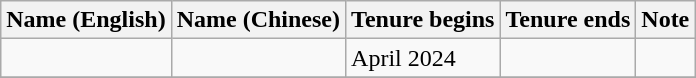<table class="wikitable">
<tr>
<th>Name (English)</th>
<th>Name (Chinese)</th>
<th>Tenure begins</th>
<th>Tenure ends</th>
<th>Note</th>
</tr>
<tr>
<td></td>
<td></td>
<td>April 2024</td>
<td></td>
<td></td>
</tr>
<tr>
</tr>
</table>
